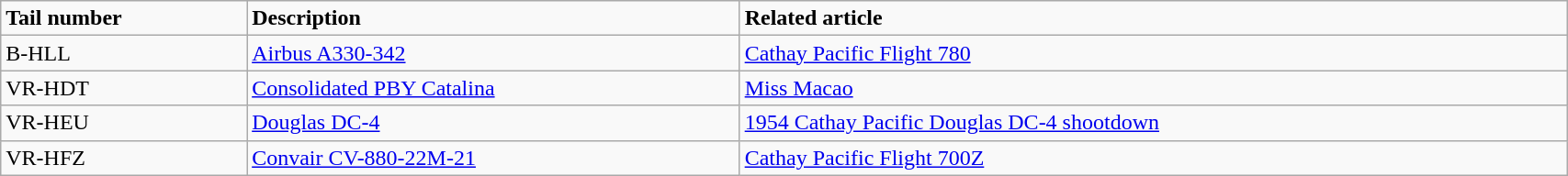<table class="wikitable" width="90%">
<tr>
<td><strong>Tail number</strong></td>
<td><strong>Description</strong></td>
<td><strong>Related article</strong></td>
</tr>
<tr>
<td>B-HLL</td>
<td><a href='#'>Airbus A330-342</a></td>
<td><a href='#'>Cathay Pacific Flight 780</a></td>
</tr>
<tr>
<td>VR-HDT</td>
<td><a href='#'>Consolidated PBY Catalina</a></td>
<td><a href='#'>Miss Macao</a></td>
</tr>
<tr>
<td>VR-HEU</td>
<td><a href='#'>Douglas DC-4</a></td>
<td><a href='#'>1954 Cathay Pacific Douglas DC-4 shootdown</a></td>
</tr>
<tr>
<td>VR-HFZ</td>
<td><a href='#'>Convair CV-880-22M-21</a></td>
<td><a href='#'>Cathay Pacific Flight 700Z</a></td>
</tr>
</table>
